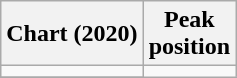<table class="wikitable">
<tr>
<th>Chart (2020)</th>
<th>Peak<br>position</th>
</tr>
<tr>
<td></td>
</tr>
<tr>
</tr>
</table>
